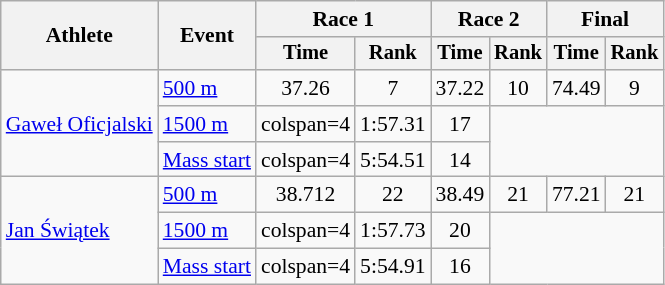<table class="wikitable" style="font-size:90%">
<tr>
<th rowspan=2>Athlete</th>
<th rowspan=2>Event</th>
<th colspan=2>Race 1</th>
<th colspan=2>Race 2</th>
<th colspan=2>Final</th>
</tr>
<tr style="font-size:95%">
<th>Time</th>
<th>Rank</th>
<th>Time</th>
<th>Rank</th>
<th>Time</th>
<th>Rank</th>
</tr>
<tr align=center>
<td align=left rowspan=3><a href='#'>Gaweł Oficjalski</a></td>
<td align=left><a href='#'>500 m</a></td>
<td>37.26</td>
<td>7</td>
<td>37.22</td>
<td>10</td>
<td>74.49</td>
<td>9</td>
</tr>
<tr align=center>
<td align=left><a href='#'>1500 m</a></td>
<td>colspan=4 </td>
<td>1:57.31</td>
<td>17</td>
</tr>
<tr align=center>
<td align=left><a href='#'>Mass start</a></td>
<td>colspan=4 </td>
<td>5:54.51</td>
<td>14</td>
</tr>
<tr align=center>
<td align=left rowspan=3><a href='#'>Jan Świątek</a></td>
<td align=left><a href='#'>500 m</a></td>
<td>38.712</td>
<td>22</td>
<td>38.49</td>
<td>21</td>
<td>77.21</td>
<td>21</td>
</tr>
<tr align=center>
<td align=left><a href='#'>1500 m</a></td>
<td>colspan=4 </td>
<td>1:57.73</td>
<td>20</td>
</tr>
<tr align=center>
<td align=left><a href='#'>Mass start</a></td>
<td>colspan=4 </td>
<td>5:54.91</td>
<td>16</td>
</tr>
</table>
